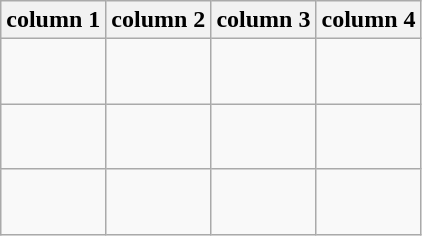<table class="wikitable floatright" style="text-align:center;">
<tr>
<th style=width:25%>column 1</th>
<th style=width:25%>column 2</th>
<th style=width:25%>column 3</th>
<th style=width:25%>column 4</th>
</tr>
<tr>
<td><br><br></td>
<td><br><br></td>
<td><br><br></td>
<td><br><br></td>
</tr>
<tr>
<td><br><br></td>
<td><br><br></td>
<td><br><br></td>
<td><br><br></td>
</tr>
<tr>
<td><br><br></td>
<td><br><br></td>
<td><br><br></td>
<td><br><br></td>
</tr>
</table>
